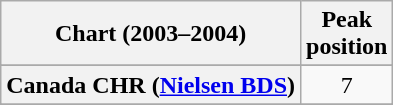<table class="wikitable sortable plainrowheaders" style="text-align:center">
<tr>
<th scope="col">Chart (2003–2004)</th>
<th scope="col">Peak<br>position</th>
</tr>
<tr>
</tr>
<tr>
</tr>
<tr>
</tr>
<tr>
<th scope="row">Canada CHR (<a href='#'>Nielsen BDS</a>)</th>
<td style="text-align:center">7</td>
</tr>
<tr>
</tr>
<tr>
</tr>
<tr>
</tr>
<tr>
</tr>
<tr>
</tr>
<tr>
</tr>
<tr>
</tr>
<tr>
</tr>
<tr>
</tr>
<tr>
</tr>
<tr>
</tr>
<tr>
</tr>
<tr>
</tr>
</table>
